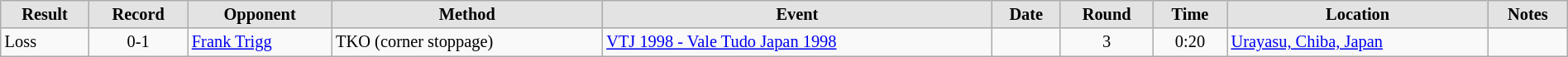<table class="wikitable sortable" style="font-size:85%; text-align:left; width:100%;">
<tr>
<th style="border-style:none none solid solid; background:#e3e3e3;">Result</th>
<th style="border-style:none none solid solid; background:#e3e3e3;">Record</th>
<th style="border-style:none none solid solid; background:#e3e3e3;"><strong>Opponent</strong></th>
<th style="border-style:none none solid solid; background:#e3e3e3;"><strong>Method</strong></th>
<th style="border-style:none none solid solid; background:#e3e3e3;"><strong>Event</strong></th>
<th style="border-style:none none solid solid; background:#e3e3e3;"><strong>Date</strong></th>
<th style="border-style:none none solid solid; background:#e3e3e3;"><strong>Round</strong></th>
<th style="border-style:none none solid solid; background:#e3e3e3;"><strong>Time</strong></th>
<th style="border-style:none none solid solid; background:#e3e3e3;"><strong>Location</strong></th>
<th style="border-style:none none solid solid; background:#e3e3e3;"><strong>Notes</strong></th>
</tr>
<tr>
<td>Loss</td>
<td style="text-align:center;">0-1</td>
<td> <a href='#'>Frank Trigg</a></td>
<td>TKO (corner stoppage)</td>
<td><a href='#'>VTJ 1998 - Vale Tudo Japan 1998</a></td>
<td></td>
<td style="text-align:center;">3</td>
<td style="text-align:center;">0:20</td>
<td> <a href='#'>Urayasu, Chiba, Japan</a></td>
<td></td>
</tr>
</table>
